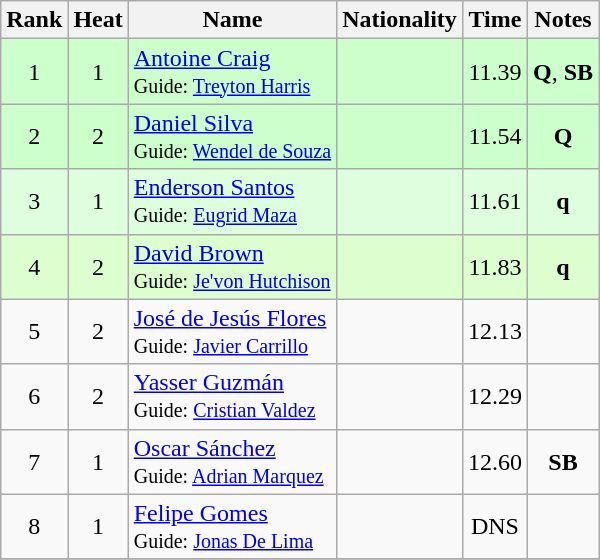<table class="wikitable sortable" style="text-align:center">
<tr>
<th>Rank</th>
<th>Heat</th>
<th>Name</th>
<th>Nationality</th>
<th>Time</th>
<th>Notes</th>
</tr>
<tr bgcolor=ccffcc>
<td>1</td>
<td>1</td>
<td align=left><a href='#'>Antoine Craig</a><br><small>Guide: <a href='#'>Treyton Harris</a></small></td>
<td align=left></td>
<td>11.39</td>
<td><strong>Q</strong>, <strong>SB</strong></td>
</tr>
<tr bgcolor=ccffcc>
<td>2</td>
<td>2</td>
<td align=left><a href='#'>Daniel Silva</a><br><small>Guide: <a href='#'>Wendel de Souza</a></small></td>
<td align=left></td>
<td>11.54</td>
<td><strong>Q</strong></td>
</tr>
<tr bgcolor=ddffdd>
<td>3</td>
<td>1</td>
<td align=left><a href='#'>Enderson Santos</a><br><small>Guide: <a href='#'>Eugrid Maza</a></small></td>
<td align=left></td>
<td>11.61</td>
<td><strong>q</strong></td>
</tr>
<tr bgcolor=ddffd>
<td>4</td>
<td>2</td>
<td align=left><a href='#'>David Brown</a><br><small>Guide: <a href='#'>Je'von Hutchison</a></small></td>
<td align=left></td>
<td>11.83</td>
<td><strong>q</strong></td>
</tr>
<tr>
<td>5</td>
<td>2</td>
<td align=left><a href='#'>José de Jesús Flores</a><br><small>Guide: <a href='#'>Javier Carrillo</a></small></td>
<td align=left></td>
<td>12.13</td>
<td></td>
</tr>
<tr>
<td>6</td>
<td>2</td>
<td align=left><a href='#'>Yasser Guzmán</a><br><small>Guide: <a href='#'>Cristian Valdez</a></small></td>
<td align=left></td>
<td>12.29</td>
<td></td>
</tr>
<tr>
<td>7</td>
<td>1</td>
<td align=left><a href='#'>Oscar Sánchez</a><br><small>Guide: <a href='#'>Adrian Marquez</a></small></td>
<td align=left></td>
<td>12.60</td>
<td><strong>SB</strong></td>
</tr>
<tr>
<td>8</td>
<td>1</td>
<td align=left><a href='#'>Felipe Gomes</a><br><small>Guide: <a href='#'>Jonas De Lima</a></small></td>
<td align=left></td>
<td>DNS</td>
<td></td>
</tr>
<tr>
</tr>
</table>
